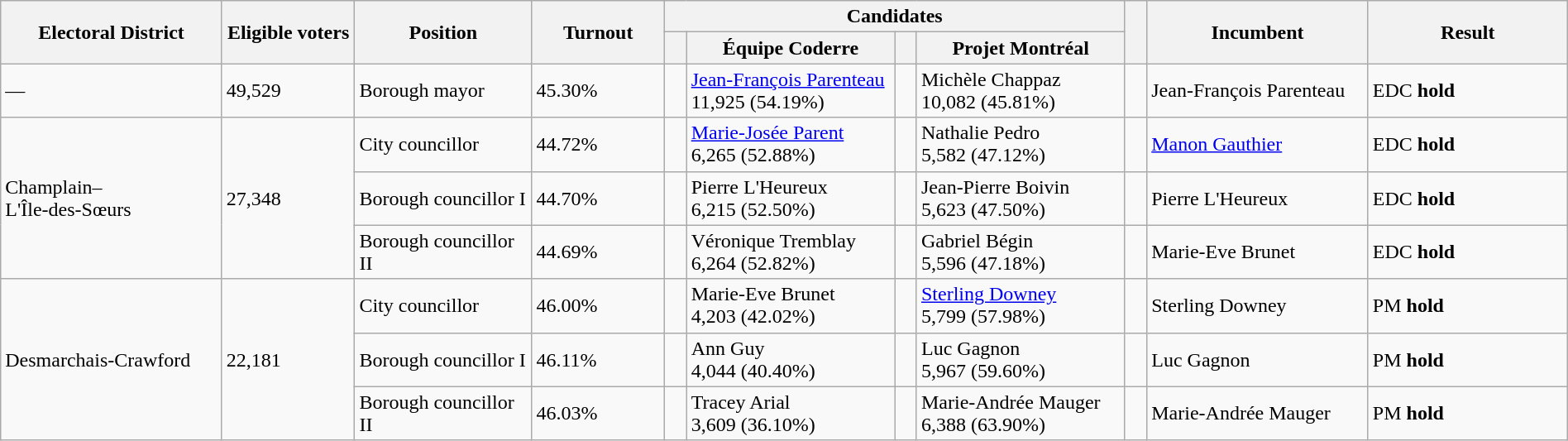<table class="wikitable" width="100%">
<tr>
<th width=10% rowspan=2>Electoral District</th>
<th width=6% rowspan=2>Eligible voters</th>
<th width=8% rowspan=2>Position</th>
<th width=6% rowspan=2>Turnout</th>
<th colspan=4>Candidates</th>
<th width=1% rowspan=2> </th>
<th width=10% rowspan=2>Incumbent</th>
<th width=9% rowspan=2>Result</th>
</tr>
<tr>
<th width=1% > </th>
<th width=9.4% >Équipe Coderre</th>
<th width=1% > </th>
<th width=9.4% ><span>Projet Montréal</span></th>
</tr>
<tr>
<td>—</td>
<td>49,529</td>
<td>Borough mayor</td>
<td>45.30%</td>
<td> </td>
<td><a href='#'>Jean-François Parenteau</a> <br> 11,925 (54.19%)</td>
<td></td>
<td>Michèle Chappaz <br> 10,082 (45.81%)</td>
<td> </td>
<td>Jean-François Parenteau</td>
<td>EDC <strong>hold</strong></td>
</tr>
<tr>
<td rowspan=3>Champlain–<br>L'Île-des-Sœurs</td>
<td rowspan=3>27,348</td>
<td>City councillor</td>
<td>44.72%</td>
<td> </td>
<td><a href='#'>Marie-Josée Parent</a> <br> 6,265 (52.88%)</td>
<td></td>
<td>Nathalie Pedro <br> 5,582 (47.12%)</td>
<td> </td>
<td><a href='#'>Manon Gauthier</a></td>
<td>EDC <strong>hold</strong></td>
</tr>
<tr>
<td>Borough councillor I</td>
<td>44.70%</td>
<td> </td>
<td>Pierre L'Heureux <br> 6,215 (52.50%)</td>
<td></td>
<td>Jean-Pierre Boivin <br> 5,623 (47.50%)</td>
<td> </td>
<td>Pierre L'Heureux</td>
<td>EDC <strong>hold</strong></td>
</tr>
<tr>
<td>Borough councillor II</td>
<td>44.69%</td>
<td> </td>
<td>Véronique Tremblay <br> 6,264 (52.82%)</td>
<td></td>
<td>Gabriel Bégin <br> 5,596 (47.18%)</td>
<td> </td>
<td>Marie-Eve Brunet</td>
<td>EDC <strong>hold</strong></td>
</tr>
<tr>
<td rowspan=3>Desmarchais-Crawford</td>
<td rowspan=3>22,181</td>
<td>City councillor</td>
<td>46.00%</td>
<td></td>
<td>Marie-Eve Brunet <br> 4,203 (42.02%)</td>
<td> </td>
<td><a href='#'>Sterling Downey</a> <br> 5,799 (57.98%)</td>
<td> </td>
<td>Sterling Downey</td>
<td>PM <strong>hold</strong></td>
</tr>
<tr>
<td>Borough councillor I</td>
<td>46.11%</td>
<td></td>
<td>Ann Guy <br> 4,044 (40.40%)</td>
<td> </td>
<td>Luc Gagnon <br> 5,967 (59.60%)</td>
<td> </td>
<td>Luc Gagnon</td>
<td>PM <strong>hold</strong></td>
</tr>
<tr>
<td>Borough councillor II</td>
<td>46.03%</td>
<td></td>
<td>Tracey Arial <br> 3,609 (36.10%)</td>
<td> </td>
<td>Marie-Andrée Mauger <br> 6,388 (63.90%)</td>
<td> </td>
<td>Marie-Andrée Mauger</td>
<td>PM <strong>hold</strong></td>
</tr>
</table>
